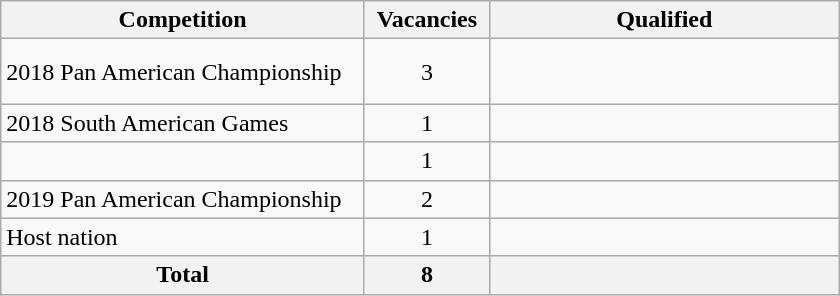<table class = "wikitable" width=560>
<tr>
<th width=300>Competition</th>
<th width=80>Vacancies</th>
<th width=300>Qualified</th>
</tr>
<tr>
<td>2018 Pan American Championship</td>
<td align="center">3</td>
<td><br><br></td>
</tr>
<tr>
<td>2018 South American Games</td>
<td align="center">1</td>
<td></td>
</tr>
<tr>
<td></td>
<td align="center">1</td>
<td></td>
</tr>
<tr>
<td>2019 Pan American Championship</td>
<td align="center">2</td>
<td><br></td>
</tr>
<tr>
<td>Host nation</td>
<td align="center">1</td>
<td></td>
</tr>
<tr>
<th>Total</th>
<th>8</th>
<th></th>
</tr>
</table>
